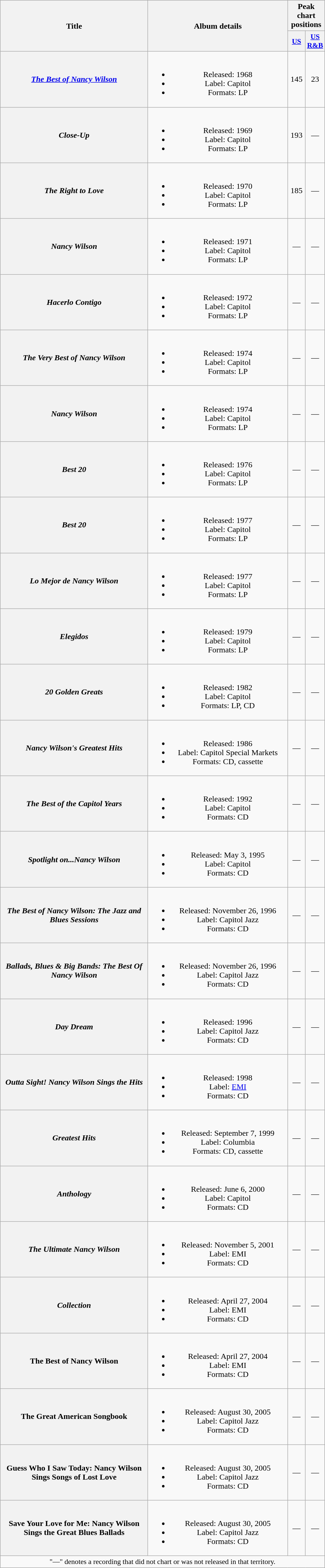<table class="wikitable plainrowheaders" style="text-align:center;" border="1">
<tr>
<th scope="col" rowspan="2" style="width:18em;">Title</th>
<th scope="col" rowspan="2" style="width:17em;">Album details</th>
<th scope="col" colspan="3">Peak chart positions</th>
</tr>
<tr>
<th scope="col" style="width:2em;font-size:90%;"><a href='#'>US</a><br></th>
<th scope="col" style="width:2em;font-size:90%;"><a href='#'>US<br>R&B</a><br></th>
</tr>
<tr>
<th scope="row"><em><a href='#'>The Best of Nancy Wilson</a></em></th>
<td><br><ul><li>Released: 1968</li><li>Label: Capitol</li><li>Formats: LP</li></ul></td>
<td>145</td>
<td>23</td>
</tr>
<tr>
<th scope="row"><em>Close-Up</em></th>
<td><br><ul><li>Released: 1969</li><li>Label: Capitol</li><li>Formats: LP</li></ul></td>
<td>193</td>
<td>—</td>
</tr>
<tr>
<th scope="row"><em>The Right to Love</em></th>
<td><br><ul><li>Released: 1970</li><li>Label: Capitol</li><li>Formats: LP</li></ul></td>
<td>185</td>
<td>—</td>
</tr>
<tr>
<th scope="row"><em>Nancy Wilson</em></th>
<td><br><ul><li>Released: 1971</li><li>Label: Capitol</li><li>Formats: LP</li></ul></td>
<td>—</td>
<td>—</td>
</tr>
<tr>
<th scope="row"><em>Hacerlo Contigo</em></th>
<td><br><ul><li>Released: 1972</li><li>Label: Capitol</li><li>Formats: LP</li></ul></td>
<td>—</td>
<td>—</td>
</tr>
<tr>
<th scope="row"><em>The Very Best of Nancy Wilson</em></th>
<td><br><ul><li>Released: 1974</li><li>Label: Capitol</li><li>Formats: LP</li></ul></td>
<td>—</td>
<td>—</td>
</tr>
<tr>
<th scope="row"><em>Nancy Wilson</em></th>
<td><br><ul><li>Released: 1974</li><li>Label: Capitol</li><li>Formats: LP</li></ul></td>
<td>—</td>
<td>—</td>
</tr>
<tr>
<th scope="row"><em>Best 20</em></th>
<td><br><ul><li>Released: 1976</li><li>Label: Capitol</li><li>Formats: LP</li></ul></td>
<td>—</td>
<td>—</td>
</tr>
<tr>
<th scope="row"><em>Best 20</em></th>
<td><br><ul><li>Released: 1977</li><li>Label: Capitol</li><li>Formats: LP</li></ul></td>
<td>—</td>
<td>—</td>
</tr>
<tr>
<th scope="row"><em>Lo Mejor de Nancy Wilson</em></th>
<td><br><ul><li>Released: 1977</li><li>Label: Capitol</li><li>Formats: LP</li></ul></td>
<td>—</td>
<td>—</td>
</tr>
<tr>
<th scope="row"><em>Elegidos</em></th>
<td><br><ul><li>Released: 1979</li><li>Label: Capitol</li><li>Formats: LP</li></ul></td>
<td>—</td>
<td>—</td>
</tr>
<tr>
<th scope="row"><em>20 Golden Greats</em></th>
<td><br><ul><li>Released: 1982</li><li>Label: Capitol</li><li>Formats: LP, CD</li></ul></td>
<td>—</td>
<td>—</td>
</tr>
<tr>
<th scope="row"><em>Nancy Wilson's Greatest Hits</em></th>
<td><br><ul><li>Released: 1986</li><li>Label: Capitol Special Markets</li><li>Formats: CD, cassette</li></ul></td>
<td>—</td>
<td>—</td>
</tr>
<tr>
<th scope="row"><em>The Best of the Capitol Years</em></th>
<td><br><ul><li>Released: 1992</li><li>Label: Capitol</li><li>Formats: CD</li></ul></td>
<td>—</td>
<td>—</td>
</tr>
<tr>
<th scope="row"><em>Spotlight on...Nancy Wilson</em></th>
<td><br><ul><li>Released: May 3, 1995</li><li>Label: Capitol</li><li>Formats: CD</li></ul></td>
<td>—</td>
<td>—</td>
</tr>
<tr>
<th scope="row"><em>The Best of Nancy Wilson: The Jazz and Blues Sessions</em></th>
<td><br><ul><li>Released: November 26, 1996</li><li>Label: Capitol Jazz</li><li>Formats: CD</li></ul></td>
<td>—</td>
<td>—</td>
</tr>
<tr>
<th scope="row"><em>Ballads, Blues & Big Bands: The Best Of Nancy Wilson</em></th>
<td><br><ul><li>Released: November 26, 1996</li><li>Label: Capitol Jazz</li><li>Formats: CD</li></ul></td>
<td>—</td>
<td>—</td>
</tr>
<tr>
<th scope="row"><em>Day Dream</em></th>
<td><br><ul><li>Released: 1996</li><li>Label: Capitol Jazz</li><li>Formats: CD</li></ul></td>
<td>—</td>
<td>—</td>
</tr>
<tr>
<th scope="row"><em>Outta Sight! Nancy Wilson Sings the Hits</em></th>
<td><br><ul><li>Released: 1998</li><li>Label: <a href='#'>EMI</a></li><li>Formats: CD</li></ul></td>
<td>—</td>
<td>—</td>
</tr>
<tr>
<th scope="row"><em>Greatest Hits</em></th>
<td><br><ul><li>Released: September 7, 1999</li><li>Label: Columbia</li><li>Formats: CD, cassette</li></ul></td>
<td>—</td>
<td>—</td>
</tr>
<tr>
<th scope="row"><em>Anthology</em></th>
<td><br><ul><li>Released: June 6, 2000</li><li>Label: Capitol</li><li>Formats: CD</li></ul></td>
<td>—</td>
<td>—</td>
</tr>
<tr>
<th scope="row"><em>The Ultimate Nancy Wilson</em></th>
<td><br><ul><li>Released: November 5, 2001</li><li>Label: EMI</li><li>Formats: CD</li></ul></td>
<td>—</td>
<td>—</td>
</tr>
<tr>
<th scope="row"><em>Collection</th>
<td><br><ul><li>Released: April 27, 2004</li><li>Label: EMI</li><li>Formats: CD</li></ul></td>
<td>—</td>
<td>—</td>
</tr>
<tr>
<th scope="row"></em>The Best of Nancy Wilson<em></th>
<td><br><ul><li>Released: April 27, 2004</li><li>Label: EMI</li><li>Formats: CD</li></ul></td>
<td>—</td>
<td>—</td>
</tr>
<tr>
<th scope="row"></em>The Great American Songbook<em></th>
<td><br><ul><li>Released: August 30, 2005</li><li>Label: Capitol Jazz</li><li>Formats: CD</li></ul></td>
<td>—</td>
<td>—</td>
</tr>
<tr>
<th scope="row"></em>Guess Who I Saw Today: Nancy Wilson Sings Songs of Lost Love<em></th>
<td><br><ul><li>Released: August 30, 2005</li><li>Label: Capitol Jazz</li><li>Formats: CD</li></ul></td>
<td>—</td>
<td>—</td>
</tr>
<tr>
<th scope="row"></em>Save Your Love for Me: Nancy Wilson Sings the Great Blues Ballads<em></th>
<td><br><ul><li>Released: August 30, 2005</li><li>Label: Capitol Jazz</li><li>Formats: CD</li></ul></td>
<td>—</td>
<td>—</td>
</tr>
<tr>
<td colspan="4" style="font-size:90%">"—" denotes a recording that did not chart or was not released in that territory.</td>
</tr>
</table>
